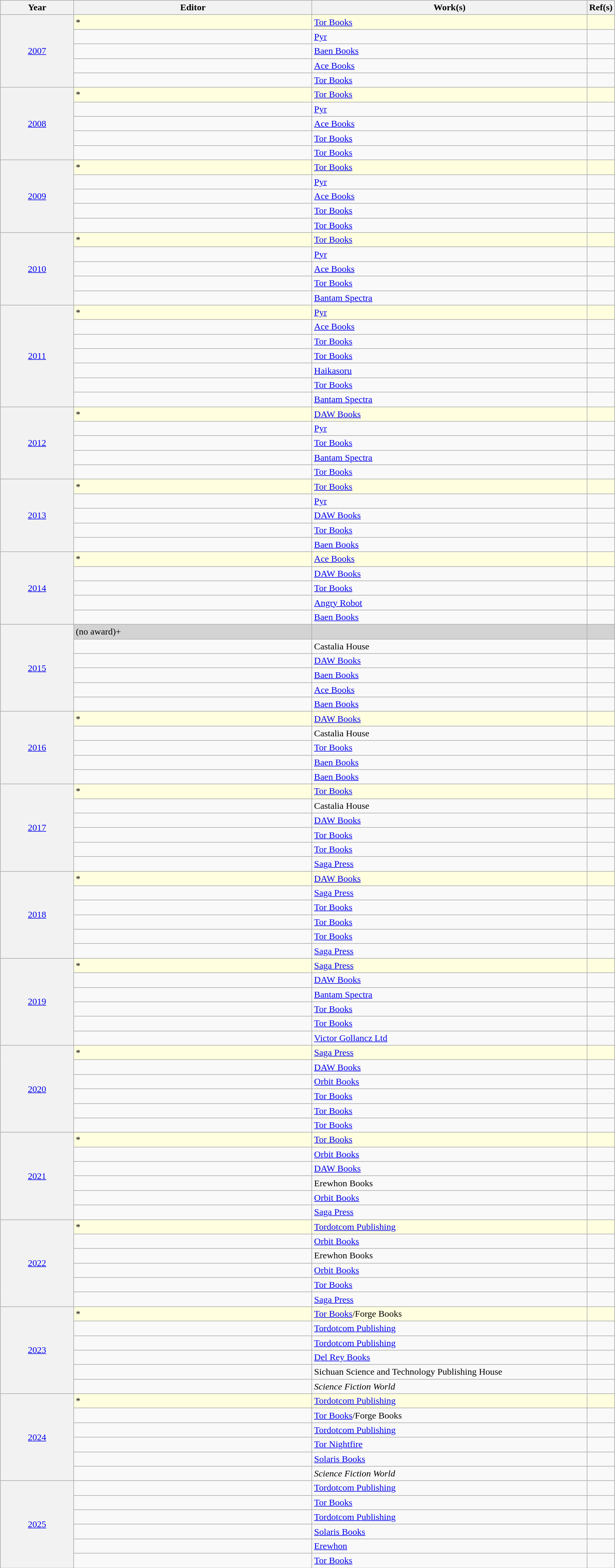<table class="sortable wikitable" width="85%" cellpadding="5" style="margin: 1em auto 1em auto">
<tr>
<th width="12%" scope="col">Year</th>
<th width="39%" scope="col">Editor</th>
<th width="45%" class="unsortable" scope="col">Work(s)</th>
<th width="4%" class="unsortable" scope="col">Ref(s)</th>
</tr>
<tr style="background:lightyellow;">
<th scope="rowgroup" align="center" rowspan="5" style="font-weight:normal;"><a href='#'>2007</a></th>
<td>*</td>
<td><a href='#'>Tor Books</a></td>
<td align="center"></td>
</tr>
<tr>
<td></td>
<td><a href='#'>Pyr</a></td>
<td align="center"></td>
</tr>
<tr>
<td></td>
<td><a href='#'>Baen Books</a></td>
<td align="center"></td>
</tr>
<tr>
<td></td>
<td><a href='#'>Ace Books</a></td>
<td align="center"></td>
</tr>
<tr>
<td></td>
<td><a href='#'>Tor Books</a></td>
<td align="center"></td>
</tr>
<tr style="background:lightyellow;">
<th scope="rowgroup" align="center" rowspan="5" style="font-weight:normal;"><a href='#'>2008</a></th>
<td>*</td>
<td><a href='#'>Tor Books</a></td>
<td align="center"></td>
</tr>
<tr>
<td></td>
<td><a href='#'>Pyr</a></td>
<td align="center"></td>
</tr>
<tr>
<td></td>
<td><a href='#'>Ace Books</a></td>
<td align="center"></td>
</tr>
<tr>
<td></td>
<td><a href='#'>Tor Books</a></td>
<td align="center"></td>
</tr>
<tr>
<td></td>
<td><a href='#'>Tor Books</a></td>
<td align="center"></td>
</tr>
<tr style="background:lightyellow;">
<th scope="rowgroup" align="center" rowspan="5" style="font-weight:normal;"><a href='#'>2009</a></th>
<td>*</td>
<td><a href='#'>Tor Books</a></td>
<td align="center"></td>
</tr>
<tr>
<td></td>
<td><a href='#'>Pyr</a></td>
<td align="center"></td>
</tr>
<tr>
<td></td>
<td><a href='#'>Ace Books</a></td>
<td align="center"></td>
</tr>
<tr>
<td></td>
<td><a href='#'>Tor Books</a></td>
<td align="center"></td>
</tr>
<tr>
<td></td>
<td><a href='#'>Tor Books</a></td>
<td align="center"></td>
</tr>
<tr style="background:lightyellow;">
<th scope="rowgroup" align="center" rowspan="5" style="font-weight:normal;"><a href='#'>2010</a></th>
<td>*</td>
<td><a href='#'>Tor Books</a></td>
<td align="center"></td>
</tr>
<tr>
<td></td>
<td><a href='#'>Pyr</a></td>
<td align="center"></td>
</tr>
<tr>
<td></td>
<td><a href='#'>Ace Books</a></td>
<td align="center"></td>
</tr>
<tr>
<td></td>
<td><a href='#'>Tor Books</a></td>
<td align="center"></td>
</tr>
<tr>
<td></td>
<td><a href='#'>Bantam Spectra</a></td>
<td align="center"></td>
</tr>
<tr style="background:lightyellow;">
<th scope="rowgroup" align="center" rowspan="7" style="font-weight:normal;"><a href='#'>2011</a></th>
<td>*</td>
<td><a href='#'>Pyr</a></td>
<td align="center"></td>
</tr>
<tr>
<td></td>
<td><a href='#'>Ace Books</a></td>
<td align="center"></td>
</tr>
<tr>
<td></td>
<td><a href='#'>Tor Books</a></td>
<td align="center"></td>
</tr>
<tr>
<td></td>
<td><a href='#'>Tor Books</a></td>
<td align="center"></td>
</tr>
<tr>
<td></td>
<td><a href='#'>Haikasoru</a></td>
<td align="center"></td>
</tr>
<tr>
<td></td>
<td><a href='#'>Tor Books</a></td>
<td align="center"></td>
</tr>
<tr>
<td></td>
<td><a href='#'>Bantam Spectra</a></td>
<td align="center"></td>
</tr>
<tr style="background:lightyellow;">
<th scope="rowgroup" align="center" rowspan="5" style="font-weight:normal;"><a href='#'>2012</a></th>
<td>*</td>
<td><a href='#'>DAW Books</a></td>
<td align="center"></td>
</tr>
<tr>
<td></td>
<td><a href='#'>Pyr</a></td>
<td align="center"></td>
</tr>
<tr>
<td></td>
<td><a href='#'>Tor Books</a></td>
<td align="center"></td>
</tr>
<tr>
<td></td>
<td><a href='#'>Bantam Spectra</a></td>
<td align="center"></td>
</tr>
<tr>
<td></td>
<td><a href='#'>Tor Books</a></td>
<td align="center"></td>
</tr>
<tr style="background:lightyellow;">
<th scope="rowgroup" align="center" rowspan="5" style="font-weight:normal;"><a href='#'>2013</a></th>
<td>*</td>
<td><a href='#'>Tor Books</a></td>
<td align="center"></td>
</tr>
<tr>
<td></td>
<td><a href='#'>Pyr</a></td>
<td align="center"></td>
</tr>
<tr>
<td></td>
<td><a href='#'>DAW Books</a></td>
<td align="center"></td>
</tr>
<tr>
<td></td>
<td><a href='#'>Tor Books</a></td>
<td align="center"></td>
</tr>
<tr>
<td></td>
<td><a href='#'>Baen Books</a></td>
<td align="center"></td>
</tr>
<tr style="background:lightyellow;">
<th scope="rowgroup" align="center" rowspan="5" style="font-weight:normal;"><a href='#'>2014</a></th>
<td>*</td>
<td><a href='#'>Ace Books</a></td>
<td align="center"></td>
</tr>
<tr>
<td></td>
<td><a href='#'>DAW Books</a></td>
<td align="center"></td>
</tr>
<tr>
<td></td>
<td><a href='#'>Tor Books</a></td>
<td align="center"></td>
</tr>
<tr>
<td></td>
<td><a href='#'>Angry Robot</a></td>
<td align="center"></td>
</tr>
<tr>
<td></td>
<td><a href='#'>Baen Books</a></td>
<td align="center"></td>
</tr>
<tr style="background:lightgray;">
<th scope="rowgroup" align="center" rowspan="6" style="font-weight:normal;"><a href='#'>2015</a></th>
<td>(no award)+</td>
<td></td>
<td align="center"></td>
</tr>
<tr>
<td></td>
<td>Castalia House</td>
<td align="center"></td>
</tr>
<tr>
<td></td>
<td><a href='#'>DAW Books</a></td>
<td align="center"></td>
</tr>
<tr>
<td></td>
<td><a href='#'>Baen Books</a></td>
<td align="center"></td>
</tr>
<tr>
<td></td>
<td><a href='#'>Ace Books</a></td>
<td align="center"></td>
</tr>
<tr>
<td></td>
<td><a href='#'>Baen Books</a></td>
<td align="center"></td>
</tr>
<tr style="background:lightyellow;">
<th scope="rowgroup" align="center" rowspan="5" style="font-weight:normal;"><a href='#'>2016</a></th>
<td>*</td>
<td><a href='#'>DAW Books</a></td>
<td align="center"></td>
</tr>
<tr>
<td></td>
<td>Castalia House</td>
<td align="center"></td>
</tr>
<tr>
<td></td>
<td><a href='#'>Tor Books</a></td>
<td align="center"></td>
</tr>
<tr>
<td></td>
<td><a href='#'>Baen Books</a></td>
<td align="center"></td>
</tr>
<tr>
<td></td>
<td><a href='#'>Baen Books</a></td>
<td align="center"></td>
</tr>
<tr style="background:lightyellow;">
<th scope="rowgroup" align="center" rowspan="6" style="font-weight:normal;"><a href='#'>2017</a></th>
<td>*</td>
<td><a href='#'>Tor Books</a></td>
<td align="center"></td>
</tr>
<tr>
<td></td>
<td>Castalia House</td>
<td align="center"></td>
</tr>
<tr>
<td></td>
<td><a href='#'>DAW Books</a></td>
<td align="center"></td>
</tr>
<tr>
<td></td>
<td><a href='#'>Tor Books</a></td>
<td align="center"></td>
</tr>
<tr>
<td></td>
<td><a href='#'>Tor Books</a></td>
<td align="center"></td>
</tr>
<tr>
<td></td>
<td><a href='#'>Saga Press</a></td>
<td align="center"></td>
</tr>
<tr style="background:lightyellow;">
<th scope="rowgroup" align="center" rowspan="6" style="font-weight:normal;"><a href='#'>2018</a></th>
<td>*</td>
<td><a href='#'>DAW Books</a></td>
<td align="center"></td>
</tr>
<tr>
<td></td>
<td><a href='#'>Saga Press</a></td>
<td align="center"></td>
</tr>
<tr>
<td></td>
<td><a href='#'>Tor Books</a></td>
<td align="center"></td>
</tr>
<tr>
<td></td>
<td><a href='#'>Tor Books</a></td>
<td align="center"></td>
</tr>
<tr>
<td></td>
<td><a href='#'>Tor Books</a></td>
<td align="center"></td>
</tr>
<tr>
<td></td>
<td><a href='#'>Saga Press</a></td>
<td align="center"></td>
</tr>
<tr style="background:lightyellow;">
<th scope="rowgroup" align="center" rowspan="6" style="font-weight:normal;"><a href='#'>2019</a></th>
<td>*</td>
<td><a href='#'>Saga Press</a></td>
<td align="center"></td>
</tr>
<tr>
<td></td>
<td><a href='#'>DAW Books</a></td>
<td align="center"></td>
</tr>
<tr>
<td></td>
<td><a href='#'>Bantam Spectra</a></td>
<td align="center"></td>
</tr>
<tr>
<td></td>
<td><a href='#'>Tor Books</a></td>
<td align="center"></td>
</tr>
<tr>
<td></td>
<td><a href='#'>Tor Books</a></td>
<td align="center"></td>
</tr>
<tr>
<td></td>
<td><a href='#'>Victor Gollancz Ltd</a></td>
<td align="center"></td>
</tr>
<tr style="background:lightyellow;">
<th scope="rowgroup" align="center" rowspan="6" style="font-weight:normal;"><a href='#'>2020</a></th>
<td>*</td>
<td><a href='#'>Saga Press</a></td>
<td align="center"></td>
</tr>
<tr>
<td></td>
<td><a href='#'>DAW Books</a></td>
<td align="center"></td>
</tr>
<tr>
<td></td>
<td><a href='#'>Orbit Books</a></td>
<td align="center"></td>
</tr>
<tr>
<td></td>
<td><a href='#'>Tor Books</a></td>
<td align="center"></td>
</tr>
<tr>
<td></td>
<td><a href='#'>Tor Books</a></td>
<td align="center"></td>
</tr>
<tr>
<td></td>
<td><a href='#'>Tor Books</a></td>
<td align="center"></td>
</tr>
<tr style="background:lightyellow;">
<th scope="rowgroup" align="center" rowspan="6" style="font-weight:normal;"><a href='#'>2021</a></th>
<td>*</td>
<td><a href='#'>Tor Books</a></td>
<td align="center"></td>
</tr>
<tr>
<td></td>
<td><a href='#'>Orbit Books</a></td>
<td align="center"></td>
</tr>
<tr>
<td></td>
<td><a href='#'>DAW Books</a></td>
<td align="center"></td>
</tr>
<tr>
<td></td>
<td>Erewhon Books</td>
<td align="center"></td>
</tr>
<tr>
<td></td>
<td><a href='#'>Orbit Books</a></td>
<td align="center"></td>
</tr>
<tr>
<td></td>
<td><a href='#'>Saga Press</a></td>
<td align="center"></td>
</tr>
<tr style="background:lightyellow;">
<th scope="rowgroup" align="center" rowspan="6" style="font-weight:normal;"><a href='#'>2022</a></th>
<td>*</td>
<td><a href='#'>Tordotcom Publishing</a></td>
<td align="center"></td>
</tr>
<tr>
<td></td>
<td><a href='#'>Orbit Books</a></td>
<td align="center"></td>
</tr>
<tr>
<td></td>
<td>Erewhon Books</td>
<td align="center"></td>
</tr>
<tr>
<td></td>
<td><a href='#'>Orbit Books</a></td>
<td align="center"></td>
</tr>
<tr>
<td></td>
<td><a href='#'>Tor Books</a></td>
<td align="center"></td>
</tr>
<tr>
<td></td>
<td><a href='#'>Saga Press</a></td>
<td align="center"></td>
</tr>
<tr style="background:lightyellow;">
<th scope="rowgroup" align="center" rowspan="6" style="font-weight:normal;"><a href='#'>2023</a></th>
<td>*</td>
<td><a href='#'>Tor Books</a>/Forge Books</td>
<td align="center"></td>
</tr>
<tr>
<td></td>
<td><a href='#'>Tordotcom Publishing</a></td>
<td align="center"></td>
</tr>
<tr>
<td></td>
<td><a href='#'>Tordotcom Publishing</a></td>
<td align="center"></td>
</tr>
<tr>
<td></td>
<td><a href='#'>Del Rey Books</a></td>
<td align="center"></td>
</tr>
<tr>
<td></td>
<td>Sichuan Science and Technology Publishing House</td>
<td align="center"></td>
</tr>
<tr>
<td></td>
<td><em>Science Fiction World</em></td>
<td align="center"></td>
</tr>
<tr style="background:lightyellow;">
<th scope="rowgroup" align="center" rowspan="6" style="font-weight:normal;"><a href='#'>2024</a></th>
<td>*</td>
<td><a href='#'>Tordotcom Publishing</a></td>
<td align="center"></td>
</tr>
<tr>
<td></td>
<td><a href='#'>Tor Books</a>/Forge Books</td>
<td align="center"></td>
</tr>
<tr>
<td></td>
<td><a href='#'>Tordotcom Publishing</a></td>
<td align="center"></td>
</tr>
<tr>
<td></td>
<td><a href='#'>Tor Nightfire</a></td>
<td align="center"></td>
</tr>
<tr>
<td></td>
<td><a href='#'>Solaris Books</a></td>
<td align="center"></td>
</tr>
<tr>
<td></td>
<td><em>Science Fiction World</em></td>
<td align="center"></td>
</tr>
<tr>
<th scope="rowgroup" align="center" rowspan="6" style="font-weight:normal;"><a href='#'>2025</a></th>
<td></td>
<td><a href='#'>Tordotcom Publishing</a></td>
<td align="center"></td>
</tr>
<tr>
<td></td>
<td><a href='#'>Tor Books</a></td>
<td align="center"></td>
</tr>
<tr>
<td></td>
<td><a href='#'>Tordotcom Publishing</a></td>
<td align="center"></td>
</tr>
<tr>
<td></td>
<td><a href='#'>Solaris Books</a></td>
<td align="center"></td>
</tr>
<tr>
<td></td>
<td><a href='#'>Erewhon</a></td>
<td align="center"></td>
</tr>
<tr>
<td></td>
<td><a href='#'>Tor Books</a></td>
<td align="center"></td>
</tr>
</table>
